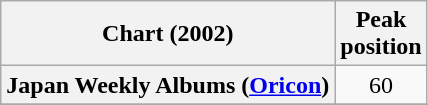<table class="wikitable sortable plainrowheaders" style="text-align:center;">
<tr>
<th scope="col">Chart (2002)</th>
<th scope="col">Peak<br>position</th>
</tr>
<tr>
<th scope="row">Japan Weekly Albums (<a href='#'>Oricon</a>)</th>
<td style="text-align:center;">60</td>
</tr>
<tr>
</tr>
</table>
